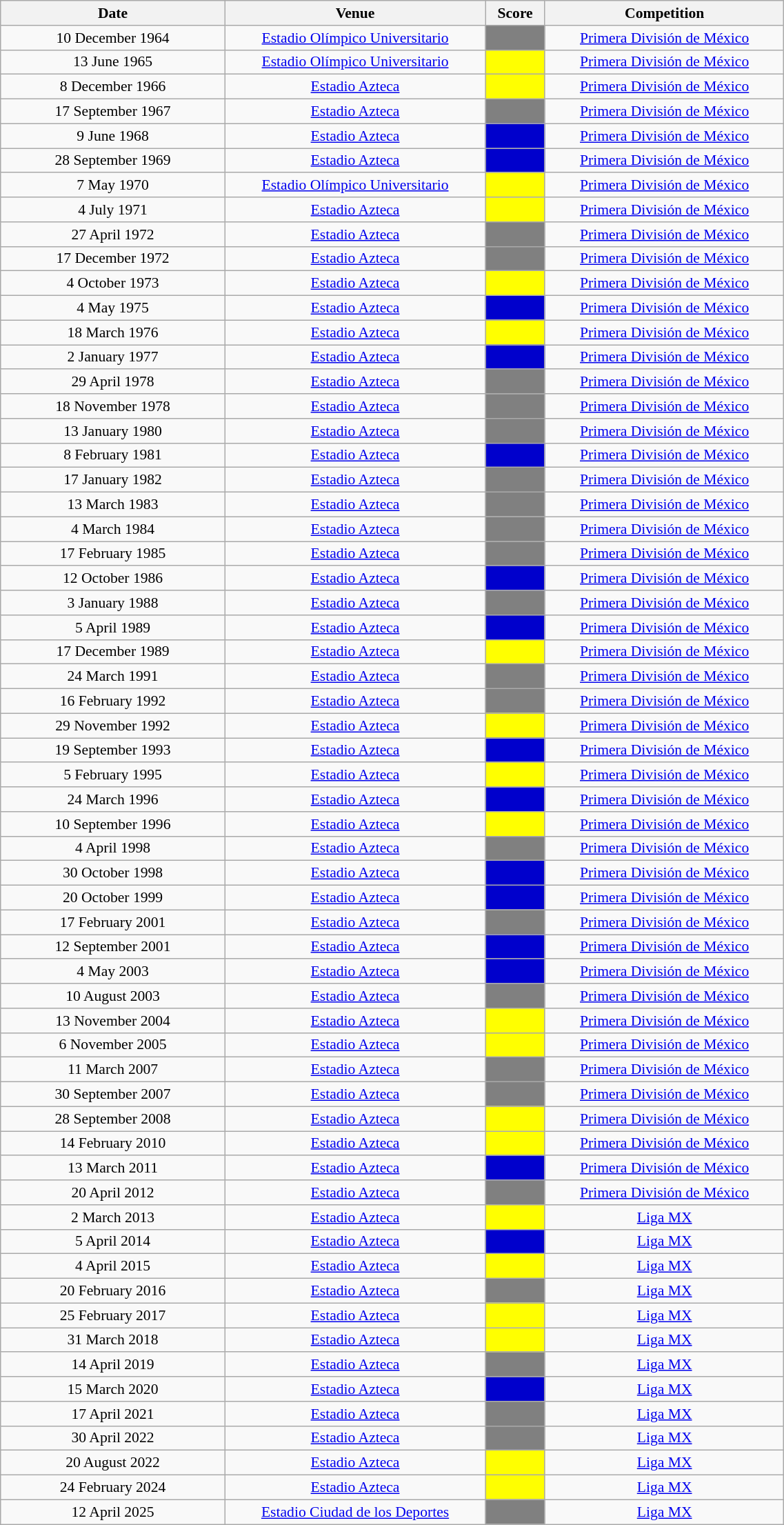<table class="wikitable" style="font-size:90%;width:60%;text-align:center">
<tr>
<th width=150>Date</th>
<th width=175>Venue</th>
<th width=35>Score</th>
<th width=160>Competition</th>
</tr>
<tr>
<td>10 December 1964</td>
<td><a href='#'>Estadio Olímpico Universitario</a></td>
<td bgcolor=808080></td>
<td><a href='#'>Primera División de México</a></td>
</tr>
<tr>
<td>13 June 1965</td>
<td><a href='#'>Estadio Olímpico Universitario</a></td>
<td bgcolor=FFFF00></td>
<td><a href='#'>Primera División de México</a></td>
</tr>
<tr>
<td>8 December 1966</td>
<td><a href='#'>Estadio Azteca</a></td>
<td bgcolor=FFFF00></td>
<td><a href='#'>Primera División de México</a></td>
</tr>
<tr>
<td>17 September 1967</td>
<td><a href='#'>Estadio Azteca</a></td>
<td bgcolor=808080></td>
<td><a href='#'>Primera División de México</a></td>
</tr>
<tr>
<td>9 June 1968</td>
<td><a href='#'>Estadio Azteca</a></td>
<td bgcolor=0000CC></td>
<td><a href='#'>Primera División de México</a></td>
</tr>
<tr>
<td>28 September 1969</td>
<td><a href='#'>Estadio Azteca</a></td>
<td bgcolor=0000CC></td>
<td><a href='#'>Primera División de México</a></td>
</tr>
<tr>
<td>7 May 1970</td>
<td><a href='#'>Estadio Olímpico Universitario</a></td>
<td bgcolor=FFFF00></td>
<td><a href='#'>Primera División de México</a></td>
</tr>
<tr>
<td>4 July 1971</td>
<td><a href='#'>Estadio Azteca</a></td>
<td bgcolor=FFFF00></td>
<td><a href='#'>Primera División de México</a></td>
</tr>
<tr>
<td>27 April 1972</td>
<td><a href='#'>Estadio Azteca</a></td>
<td bgcolor=808080></td>
<td><a href='#'>Primera División de México</a></td>
</tr>
<tr>
<td>17 December 1972</td>
<td><a href='#'>Estadio Azteca</a></td>
<td bgcolor=808080></td>
<td><a href='#'>Primera División de México</a></td>
</tr>
<tr>
<td>4 October 1973</td>
<td><a href='#'>Estadio Azteca</a></td>
<td bgcolor=FFFF00></td>
<td><a href='#'>Primera División de México</a></td>
</tr>
<tr>
<td>4 May 1975</td>
<td><a href='#'>Estadio Azteca</a></td>
<td bgcolor=0000CC></td>
<td><a href='#'>Primera División de México</a></td>
</tr>
<tr>
<td>18 March 1976</td>
<td><a href='#'>Estadio Azteca</a></td>
<td bgcolor=FFFF00></td>
<td><a href='#'>Primera División de México</a></td>
</tr>
<tr>
<td>2 January 1977</td>
<td><a href='#'>Estadio Azteca</a></td>
<td bgcolor=0000CC></td>
<td><a href='#'>Primera División de México</a></td>
</tr>
<tr>
<td>29 April 1978</td>
<td><a href='#'>Estadio Azteca</a></td>
<td bgcolor=808080></td>
<td><a href='#'>Primera División de México</a></td>
</tr>
<tr>
<td>18 November 1978</td>
<td><a href='#'>Estadio Azteca</a></td>
<td bgcolor=808080></td>
<td><a href='#'>Primera División de México</a></td>
</tr>
<tr>
<td>13 January 1980</td>
<td><a href='#'>Estadio Azteca</a></td>
<td bgcolor=808080></td>
<td><a href='#'>Primera División de México</a></td>
</tr>
<tr>
<td>8 February 1981</td>
<td><a href='#'>Estadio Azteca</a></td>
<td bgcolor=0000CC></td>
<td><a href='#'>Primera División de México</a></td>
</tr>
<tr>
<td>17 January  1982</td>
<td><a href='#'>Estadio Azteca</a></td>
<td bgcolor=808080></td>
<td><a href='#'>Primera División de México</a></td>
</tr>
<tr>
<td>13 March 1983</td>
<td><a href='#'>Estadio Azteca</a></td>
<td bgcolor=808080></td>
<td><a href='#'>Primera División de México</a></td>
</tr>
<tr>
<td>4 March 1984</td>
<td><a href='#'>Estadio Azteca</a></td>
<td bgcolor=808080></td>
<td><a href='#'>Primera División de México</a></td>
</tr>
<tr>
<td>17 February 1985</td>
<td><a href='#'>Estadio Azteca</a></td>
<td bgcolor=808080></td>
<td><a href='#'>Primera División de México</a></td>
</tr>
<tr>
<td>12 October 1986</td>
<td><a href='#'>Estadio Azteca</a></td>
<td bgcolor=0000CC></td>
<td><a href='#'>Primera División de México</a></td>
</tr>
<tr>
<td>3 January 1988</td>
<td><a href='#'>Estadio Azteca</a></td>
<td bgcolor=808080></td>
<td><a href='#'>Primera División de México</a></td>
</tr>
<tr>
<td>5 April 1989</td>
<td><a href='#'>Estadio Azteca</a></td>
<td bgcolor=0000CC></td>
<td><a href='#'>Primera División de México</a></td>
</tr>
<tr>
<td>17 December 1989</td>
<td><a href='#'>Estadio Azteca</a></td>
<td bgcolor=FFFF00></td>
<td><a href='#'>Primera División de México</a></td>
</tr>
<tr>
<td>24 March 1991</td>
<td><a href='#'>Estadio Azteca</a></td>
<td bgcolor=808080></td>
<td><a href='#'>Primera División de México</a></td>
</tr>
<tr>
<td>16 February 1992</td>
<td><a href='#'>Estadio Azteca</a></td>
<td bgcolor=808080></td>
<td><a href='#'>Primera División de México</a></td>
</tr>
<tr>
<td>29 November 1992</td>
<td><a href='#'>Estadio Azteca</a></td>
<td bgcolor=FFFF00></td>
<td><a href='#'>Primera División de México</a></td>
</tr>
<tr>
<td>19 September 1993</td>
<td><a href='#'>Estadio Azteca</a></td>
<td bgcolor=0000CC></td>
<td><a href='#'>Primera División de México</a></td>
</tr>
<tr>
<td>5 February 1995</td>
<td><a href='#'>Estadio Azteca</a></td>
<td bgcolor=FFFF00></td>
<td><a href='#'>Primera División de México</a></td>
</tr>
<tr>
<td>24 March 1996</td>
<td><a href='#'>Estadio Azteca</a></td>
<td bgcolor=0000CC></td>
<td><a href='#'>Primera División de México</a></td>
</tr>
<tr>
<td>10 September 1996</td>
<td><a href='#'>Estadio Azteca</a></td>
<td bgcolor=FFFF00></td>
<td><a href='#'>Primera División de México</a></td>
</tr>
<tr>
<td>4 April 1998</td>
<td><a href='#'>Estadio Azteca</a></td>
<td bgcolor=808080></td>
<td><a href='#'>Primera División de México</a></td>
</tr>
<tr>
<td>30 October 1998</td>
<td><a href='#'>Estadio Azteca</a></td>
<td bgcolor=0000CC></td>
<td><a href='#'>Primera División de México</a></td>
</tr>
<tr>
<td>20 October 1999</td>
<td><a href='#'>Estadio Azteca</a></td>
<td bgcolor=0000CC></td>
<td><a href='#'>Primera División de México</a></td>
</tr>
<tr>
<td>17 February 2001</td>
<td><a href='#'>Estadio Azteca</a></td>
<td bgcolor=808080></td>
<td><a href='#'>Primera División de México</a></td>
</tr>
<tr>
<td>12 September 2001</td>
<td><a href='#'>Estadio Azteca</a></td>
<td bgcolor=0000CC></td>
<td><a href='#'>Primera División de México</a></td>
</tr>
<tr>
<td>4 May 2003</td>
<td><a href='#'>Estadio Azteca</a></td>
<td bgcolor=0000CC></td>
<td><a href='#'>Primera División de México</a></td>
</tr>
<tr>
<td>10 August 2003</td>
<td><a href='#'>Estadio Azteca</a></td>
<td bgcolor=808080></td>
<td><a href='#'>Primera División de México</a></td>
</tr>
<tr>
<td>13 November 2004</td>
<td><a href='#'>Estadio Azteca</a></td>
<td bgcolor=FFFF00></td>
<td><a href='#'>Primera División de México</a></td>
</tr>
<tr>
<td>6 November 2005</td>
<td><a href='#'>Estadio Azteca</a></td>
<td bgcolor=FFFF00></td>
<td><a href='#'>Primera División de México</a></td>
</tr>
<tr>
<td>11 March 2007</td>
<td><a href='#'>Estadio Azteca</a></td>
<td bgcolor=808080></td>
<td><a href='#'>Primera División de México</a></td>
</tr>
<tr>
<td>30 September 2007</td>
<td><a href='#'>Estadio Azteca</a></td>
<td bgcolor=808080></td>
<td><a href='#'>Primera División de México</a></td>
</tr>
<tr>
<td>28 September 2008</td>
<td><a href='#'>Estadio Azteca</a></td>
<td bgcolor=FFFF00></td>
<td><a href='#'>Primera División de México</a></td>
</tr>
<tr>
<td>14 February 2010</td>
<td><a href='#'>Estadio Azteca</a></td>
<td bgcolor=FFFF00></td>
<td><a href='#'>Primera División de México</a></td>
</tr>
<tr>
<td>13 March 2011</td>
<td><a href='#'>Estadio Azteca</a></td>
<td bgcolor=0000CC></td>
<td><a href='#'>Primera División de México</a></td>
</tr>
<tr>
<td>20 April 2012</td>
<td><a href='#'>Estadio Azteca</a></td>
<td bgcolor=808080></td>
<td><a href='#'>Primera División de México</a></td>
</tr>
<tr>
<td>2 March 2013</td>
<td><a href='#'>Estadio Azteca</a></td>
<td bgcolor=FFFF00></td>
<td><a href='#'>Liga MX</a></td>
</tr>
<tr>
<td>5 April 2014</td>
<td><a href='#'>Estadio Azteca</a></td>
<td bgcolor=0000CC></td>
<td><a href='#'>Liga MX</a></td>
</tr>
<tr>
<td>4 April 2015</td>
<td><a href='#'>Estadio Azteca</a></td>
<td bgcolor=FFFF00></td>
<td><a href='#'>Liga MX</a></td>
</tr>
<tr>
<td>20 February 2016</td>
<td><a href='#'>Estadio Azteca</a></td>
<td bgcolor=808080></td>
<td><a href='#'>Liga MX</a></td>
</tr>
<tr>
<td>25 February 2017</td>
<td><a href='#'>Estadio Azteca</a></td>
<td bgcolor=FFFF00></td>
<td><a href='#'>Liga MX</a></td>
</tr>
<tr>
<td>31 March 2018</td>
<td><a href='#'>Estadio Azteca</a></td>
<td bgcolor=FFFF00></td>
<td><a href='#'>Liga MX</a></td>
</tr>
<tr>
<td>14 April 2019</td>
<td><a href='#'>Estadio Azteca</a></td>
<td bgcolor=808080></td>
<td><a href='#'>Liga MX</a></td>
</tr>
<tr>
<td>15 March 2020</td>
<td><a href='#'>Estadio Azteca</a></td>
<td bgcolor=0000CC></td>
<td><a href='#'>Liga MX</a></td>
</tr>
<tr>
<td>17 April 2021</td>
<td><a href='#'>Estadio Azteca</a></td>
<td bgcolor=808080></td>
<td><a href='#'>Liga MX</a></td>
</tr>
<tr>
<td>30 April 2022</td>
<td><a href='#'>Estadio Azteca</a></td>
<td bgcolor=808080></td>
<td><a href='#'>Liga MX</a></td>
</tr>
<tr>
<td>20 August 2022</td>
<td><a href='#'>Estadio Azteca</a></td>
<td bgcolor=FFFF00></td>
<td><a href='#'>Liga MX</a></td>
</tr>
<tr>
<td>24 February 2024</td>
<td><a href='#'>Estadio Azteca</a></td>
<td bgcolor=FFFF00></td>
<td><a href='#'>Liga MX</a></td>
</tr>
<tr>
<td>12 April 2025</td>
<td><a href='#'>Estadio Ciudad de los Deportes</a></td>
<td bgcolor=808080></td>
<td><a href='#'>Liga MX</a></td>
</tr>
</table>
